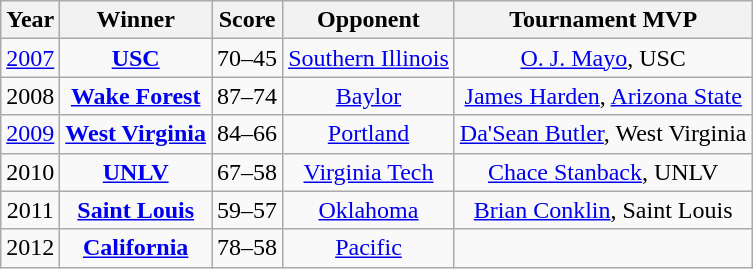<table class="wikitable" style="text-align: center">
<tr>
<th>Year</th>
<th>Winner</th>
<th>Score</th>
<th>Opponent</th>
<th>Tournament MVP</th>
</tr>
<tr>
<td><a href='#'>2007</a></td>
<td><strong><a href='#'>USC</a></strong></td>
<td>70–45</td>
<td><a href='#'>Southern Illinois</a></td>
<td><a href='#'>O. J. Mayo</a>, USC</td>
</tr>
<tr>
<td>2008</td>
<td><strong><a href='#'>Wake Forest</a></strong></td>
<td>87–74</td>
<td><a href='#'>Baylor</a></td>
<td><a href='#'>James Harden</a>, <a href='#'>Arizona State</a></td>
</tr>
<tr>
<td><a href='#'>2009</a></td>
<td><strong><a href='#'>West Virginia</a></strong></td>
<td>84–66</td>
<td><a href='#'>Portland</a></td>
<td><a href='#'>Da'Sean Butler</a>, West Virginia</td>
</tr>
<tr>
<td>2010</td>
<td><strong><a href='#'>UNLV</a></strong></td>
<td>67–58</td>
<td><a href='#'>Virginia Tech</a></td>
<td><a href='#'>Chace Stanback</a>, UNLV</td>
</tr>
<tr>
<td>2011</td>
<td><strong><a href='#'>Saint Louis</a></strong></td>
<td>59–57</td>
<td><a href='#'>Oklahoma</a></td>
<td><a href='#'>Brian Conklin</a>, Saint Louis</td>
</tr>
<tr>
<td>2012</td>
<td><strong><a href='#'>California</a></strong></td>
<td>78–58</td>
<td><a href='#'>Pacific</a></td>
<td></td>
</tr>
</table>
